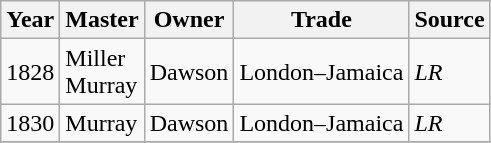<table class=" wikitable">
<tr>
<th>Year</th>
<th>Master</th>
<th>Owner</th>
<th>Trade</th>
<th>Source</th>
</tr>
<tr>
<td>1828</td>
<td>Miller<br>Murray</td>
<td>Dawson</td>
<td>London–Jamaica</td>
<td><em>LR</em></td>
</tr>
<tr>
<td>1830</td>
<td>Murray</td>
<td>Dawson</td>
<td>London–Jamaica</td>
<td><em>LR</em></td>
</tr>
<tr>
</tr>
</table>
